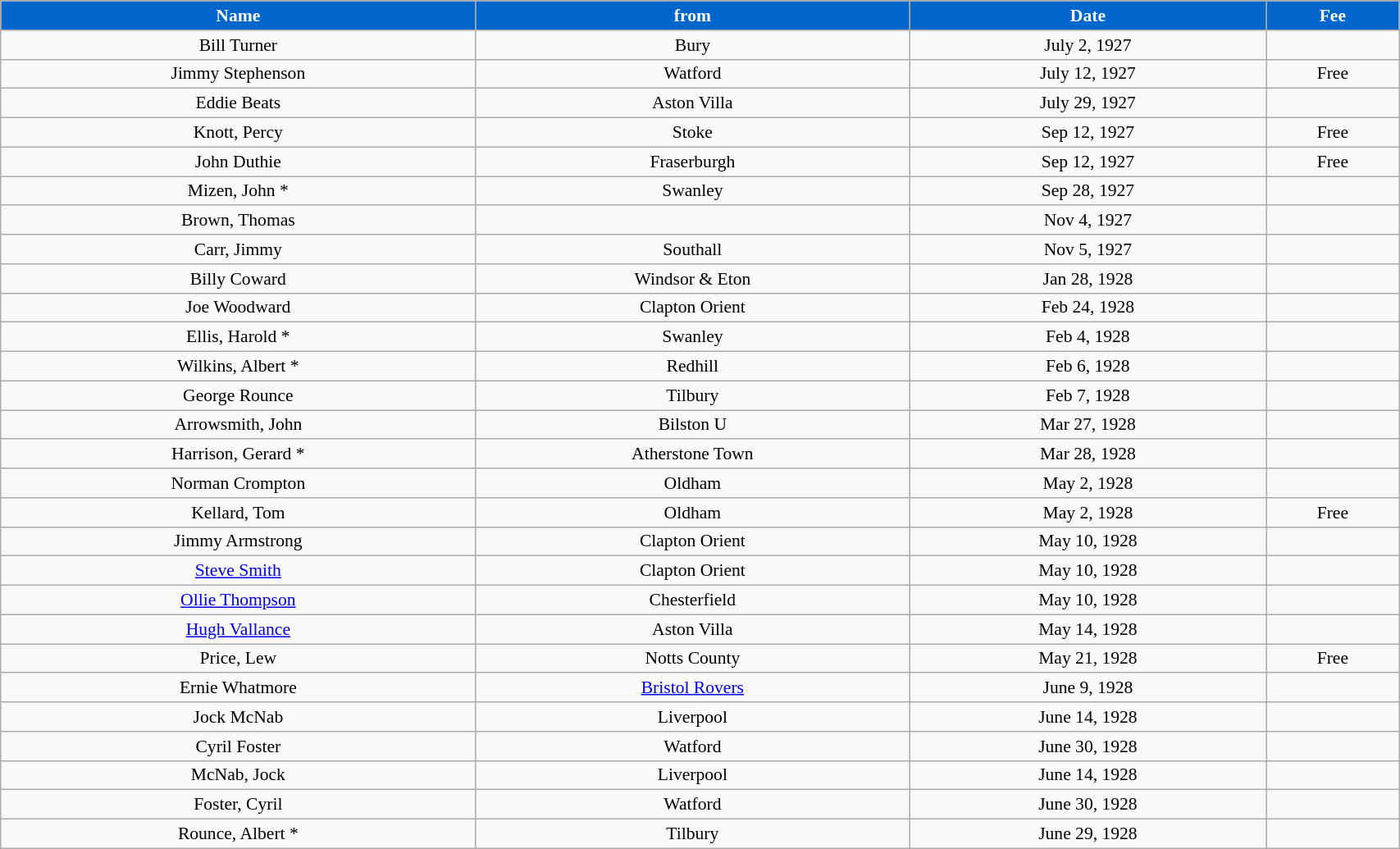<table class="wikitable" style="text-align:center; font-size:90%; width:90%;">
<tr>
<th style="background:#0066CC; color:#FFFFFF; text-align:center;"><strong>Name</strong></th>
<th style="background:#0066CC; color:#FFFFFF; text-align:center;">from</th>
<th style="background:#0066CC; color:#FFFFFF; text-align:center;">Date</th>
<th style="background:#0066CC; color:#FFFFFF; text-align:center;">Fee</th>
</tr>
<tr>
<td>Bill Turner</td>
<td>Bury</td>
<td>July 2, 1927</td>
<td></td>
</tr>
<tr>
<td>Jimmy Stephenson</td>
<td>Watford</td>
<td>July 12, 1927</td>
<td>Free</td>
</tr>
<tr>
<td>Eddie Beats</td>
<td>Aston Villa</td>
<td>July 29, 1927</td>
<td></td>
</tr>
<tr>
<td>Knott, Percy</td>
<td>Stoke</td>
<td>Sep 12, 1927</td>
<td>Free</td>
</tr>
<tr>
<td>John Duthie</td>
<td>Fraserburgh</td>
<td>Sep 12, 1927</td>
<td>Free</td>
</tr>
<tr>
<td>Mizen, John *</td>
<td>Swanley</td>
<td>Sep 28, 1927</td>
<td></td>
</tr>
<tr>
<td>Brown, Thomas</td>
<td></td>
<td>Nov 4, 1927</td>
<td></td>
</tr>
<tr>
<td>Carr, Jimmy</td>
<td>Southall</td>
<td>Nov 5, 1927</td>
<td></td>
</tr>
<tr>
<td>Billy Coward</td>
<td>Windsor & Eton</td>
<td>Jan 28, 1928</td>
<td></td>
</tr>
<tr>
<td>Joe Woodward</td>
<td>Clapton Orient</td>
<td>Feb 24, 1928</td>
<td></td>
</tr>
<tr>
<td>Ellis, Harold *</td>
<td>Swanley</td>
<td>Feb 4, 1928</td>
<td></td>
</tr>
<tr>
<td>Wilkins, Albert *</td>
<td>Redhill</td>
<td>Feb 6, 1928</td>
<td></td>
</tr>
<tr>
<td>George Rounce</td>
<td>Tilbury</td>
<td>Feb 7, 1928</td>
<td></td>
</tr>
<tr>
<td>Arrowsmith, John</td>
<td>Bilston U</td>
<td>Mar 27, 1928</td>
<td></td>
</tr>
<tr>
<td>Harrison, Gerard *</td>
<td>Atherstone Town</td>
<td>Mar 28, 1928</td>
<td></td>
</tr>
<tr>
<td>Norman Crompton</td>
<td>Oldham</td>
<td>May 2, 1928</td>
<td></td>
</tr>
<tr>
<td>Kellard, Tom</td>
<td>Oldham</td>
<td>May 2, 1928</td>
<td>Free</td>
</tr>
<tr>
<td>Jimmy Armstrong</td>
<td>Clapton Orient</td>
<td>May 10, 1928</td>
<td></td>
</tr>
<tr>
<td><a href='#'>Steve Smith</a></td>
<td>Clapton Orient</td>
<td>May 10, 1928</td>
<td></td>
</tr>
<tr>
<td><a href='#'>Ollie Thompson</a></td>
<td>Chesterfield</td>
<td>May 10, 1928</td>
<td></td>
</tr>
<tr>
<td><a href='#'>Hugh Vallance</a></td>
<td>Aston Villa</td>
<td>May 14, 1928</td>
<td></td>
</tr>
<tr>
<td>Price, Lew</td>
<td>Notts County</td>
<td>May 21, 1928</td>
<td>Free</td>
</tr>
<tr>
<td>Ernie Whatmore</td>
<td><a href='#'>Bristol Rovers</a></td>
<td>June 9, 1928</td>
<td></td>
</tr>
<tr>
<td>Jock McNab</td>
<td>Liverpool</td>
<td>June 14, 1928</td>
<td></td>
</tr>
<tr>
<td>Cyril Foster</td>
<td>Watford</td>
<td>June 30, 1928</td>
<td></td>
</tr>
<tr>
<td>McNab, Jock</td>
<td>Liverpool</td>
<td>June 14, 1928</td>
<td></td>
</tr>
<tr>
<td>Foster, Cyril</td>
<td>Watford</td>
<td>June 30, 1928</td>
<td></td>
</tr>
<tr>
<td>Rounce, Albert *</td>
<td>Tilbury</td>
<td>June 29, 1928</td>
<td></td>
</tr>
</table>
